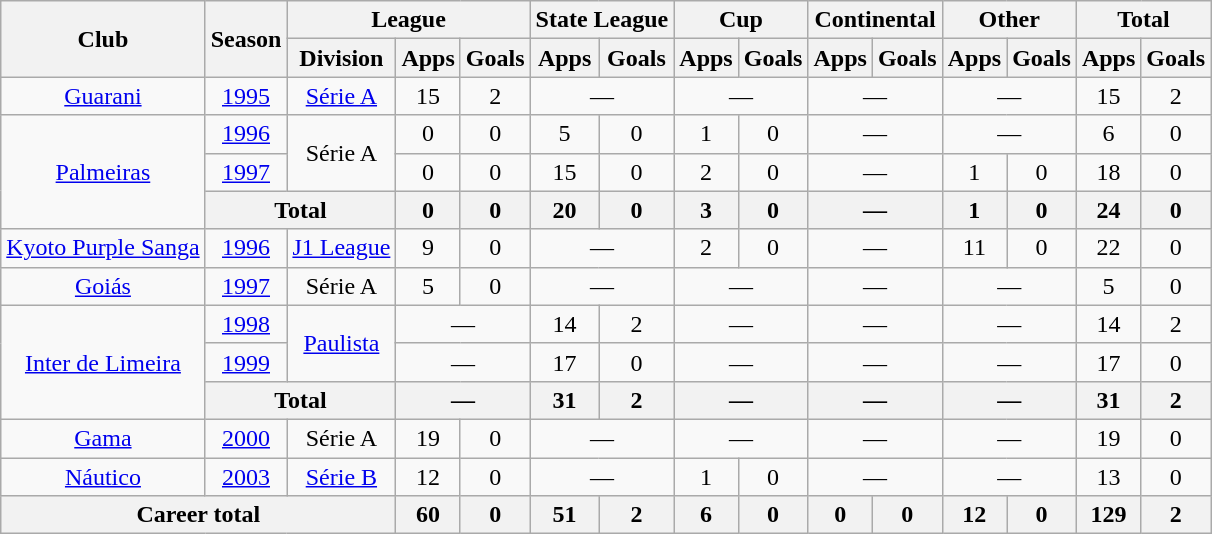<table class="wikitable" style="text-align: center;">
<tr>
<th rowspan="2">Club</th>
<th rowspan="2">Season</th>
<th colspan="3">League</th>
<th colspan="2">State League</th>
<th colspan="2">Cup</th>
<th colspan="2">Continental</th>
<th colspan="2">Other</th>
<th colspan="2">Total</th>
</tr>
<tr>
<th>Division</th>
<th>Apps</th>
<th>Goals</th>
<th>Apps</th>
<th>Goals</th>
<th>Apps</th>
<th>Goals</th>
<th>Apps</th>
<th>Goals</th>
<th>Apps</th>
<th>Goals</th>
<th>Apps</th>
<th>Goals</th>
</tr>
<tr>
<td valign="center"><a href='#'>Guarani</a></td>
<td><a href='#'>1995</a></td>
<td><a href='#'>Série A</a></td>
<td>15</td>
<td>2</td>
<td colspan="2">—</td>
<td colspan="2">—</td>
<td colspan="2">—</td>
<td colspan="2">—</td>
<td>15</td>
<td>2</td>
</tr>
<tr>
<td rowspan="3" valign="center"><a href='#'>Palmeiras</a></td>
<td><a href='#'>1996</a></td>
<td rowspan="2">Série A</td>
<td>0</td>
<td>0</td>
<td>5</td>
<td>0</td>
<td>1</td>
<td>0</td>
<td colspan="2">—</td>
<td colspan="2">—</td>
<td>6</td>
<td>0</td>
</tr>
<tr>
<td><a href='#'>1997</a></td>
<td>0</td>
<td>0</td>
<td>15</td>
<td>0</td>
<td>2</td>
<td>0</td>
<td colspan="2">—</td>
<td>1</td>
<td>0</td>
<td>18</td>
<td>0</td>
</tr>
<tr>
<th colspan="2">Total</th>
<th>0</th>
<th>0</th>
<th>20</th>
<th>0</th>
<th>3</th>
<th>0</th>
<th colspan="2">—</th>
<th>1</th>
<th>0</th>
<th>24</th>
<th>0</th>
</tr>
<tr>
<td valign="center"><a href='#'>Kyoto Purple Sanga</a></td>
<td><a href='#'>1996</a></td>
<td><a href='#'>J1 League</a></td>
<td>9</td>
<td>0</td>
<td colspan="2">—</td>
<td>2</td>
<td>0</td>
<td colspan="2">—</td>
<td>11</td>
<td>0</td>
<td>22</td>
<td>0</td>
</tr>
<tr>
<td valign="center"><a href='#'>Goiás</a></td>
<td><a href='#'>1997</a></td>
<td>Série A</td>
<td>5</td>
<td>0</td>
<td colspan="2">—</td>
<td colspan="2">—</td>
<td colspan="2">—</td>
<td colspan="2">—</td>
<td>5</td>
<td>0</td>
</tr>
<tr>
<td rowspan="3" valign="center"><a href='#'>Inter de Limeira</a></td>
<td><a href='#'>1998</a></td>
<td rowspan="2"><a href='#'>Paulista</a></td>
<td colspan="2">—</td>
<td>14</td>
<td>2</td>
<td colspan="2">—</td>
<td colspan="2">—</td>
<td colspan="2">—</td>
<td>14</td>
<td>2</td>
</tr>
<tr>
<td><a href='#'>1999</a></td>
<td colspan="2">—</td>
<td>17</td>
<td>0</td>
<td colspan="2">—</td>
<td colspan="2">—</td>
<td colspan="2">—</td>
<td>17</td>
<td>0</td>
</tr>
<tr>
<th colspan="2">Total</th>
<th colspan="2">—</th>
<th>31</th>
<th>2</th>
<th colspan="2">—</th>
<th colspan="2">—</th>
<th colspan="2">—</th>
<th>31</th>
<th>2</th>
</tr>
<tr>
<td valign="center"><a href='#'>Gama</a></td>
<td><a href='#'>2000</a></td>
<td>Série A</td>
<td>19</td>
<td>0</td>
<td colspan="2">—</td>
<td colspan="2">—</td>
<td colspan="2">—</td>
<td colspan="2">—</td>
<td>19</td>
<td>0</td>
</tr>
<tr>
<td valign="center"><a href='#'>Náutico</a></td>
<td><a href='#'>2003</a></td>
<td><a href='#'>Série B</a></td>
<td>12</td>
<td>0</td>
<td colspan="2">—</td>
<td>1</td>
<td>0</td>
<td colspan="2">—</td>
<td colspan="2">—</td>
<td>13</td>
<td>0</td>
</tr>
<tr>
<th colspan="3"><strong>Career total</strong></th>
<th>60</th>
<th>0</th>
<th>51</th>
<th>2</th>
<th>6</th>
<th>0</th>
<th>0</th>
<th>0</th>
<th>12</th>
<th>0</th>
<th>129</th>
<th>2</th>
</tr>
</table>
